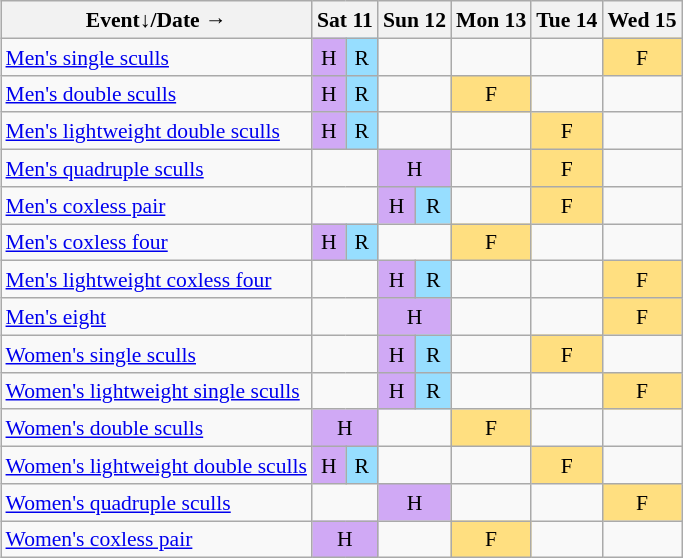<table class="wikitable" style="margin:0.5em auto; font-size:90%; line-height:1.25em;">
<tr style="text-align:center;">
<th>Event↓/Date →</th>
<th colspan=2>Sat 11</th>
<th colspan=2>Sun 12</th>
<th>Mon 13</th>
<th>Tue 14</th>
<th>Wed 15</th>
</tr>
<tr style="text-align:center;">
<td style="text-align:left;"><a href='#'>Men's single sculls</a></td>
<td style="background-color:#D0A9F5;">H</td>
<td style="background-color:#97DEFF;">R</td>
<td colspan=2></td>
<td></td>
<td></td>
<td style="background-color:#FFDF80;">F</td>
</tr>
<tr style="text-align:center;">
<td style="text-align:left;"><a href='#'>Men's double sculls</a></td>
<td style="background-color:#D0A9F5;">H</td>
<td style="background-color:#97DEFF;">R</td>
<td colspan=2></td>
<td style="background-color:#FFDF80;">F</td>
<td></td>
<td></td>
</tr>
<tr style="text-align:center;">
<td style="text-align:left;"><a href='#'>Men's lightweight double sculls</a></td>
<td style="background-color:#D0A9F5;">H</td>
<td style="background-color:#97DEFF;">R</td>
<td colspan=2></td>
<td></td>
<td style="background-color:#FFDF80;">F</td>
<td></td>
</tr>
<tr style="text-align:center;">
<td style="text-align:left;"><a href='#'>Men's quadruple sculls</a></td>
<td colspan=2></td>
<td colspan=2 style="background-color:#D0A9F5;">H</td>
<td></td>
<td style="background-color:#FFDF80;">F</td>
<td></td>
</tr>
<tr style="text-align:center;">
<td style="text-align:left;"><a href='#'>Men's coxless pair</a></td>
<td colspan=2></td>
<td style="background-color:#D0A9F5;">H</td>
<td style="background-color:#97DEFF;">R</td>
<td></td>
<td style="background-color:#FFDF80;">F</td>
<td></td>
</tr>
<tr style="text-align:center;">
<td style="text-align:left;"><a href='#'>Men's coxless four</a></td>
<td style="background-color:#D0A9F5;">H</td>
<td style="background-color:#97DEFF;">R</td>
<td colspan=2></td>
<td style="background-color:#FFDF80;">F</td>
<td></td>
<td></td>
</tr>
<tr style="text-align:center;">
<td style="text-align:left;"><a href='#'>Men's lightweight coxless four</a></td>
<td colspan=2></td>
<td style="background-color:#D0A9F5;">H</td>
<td style="background-color:#97DEFF;">R</td>
<td></td>
<td></td>
<td style="background-color:#FFDF80;">F</td>
</tr>
<tr style="text-align:center;">
<td style="text-align:left;"><a href='#'>Men's eight</a></td>
<td colspan=2></td>
<td colspan=2 style="background-color:#D0A9F5;">H</td>
<td></td>
<td></td>
<td style="background-color:#FFDF80;">F</td>
</tr>
<tr style="text-align:center;">
<td style="text-align:left;"><a href='#'>Women's single sculls</a></td>
<td colspan=2></td>
<td style="background-color:#D0A9F5;">H</td>
<td style="background-color:#97DEFF;">R</td>
<td></td>
<td style="background-color:#FFDF80;">F</td>
<td></td>
</tr>
<tr style="text-align:center;">
<td style="text-align:left;"><a href='#'>Women's lightweight single sculls</a></td>
<td colspan=2></td>
<td style="background-color:#D0A9F5;">H</td>
<td style="background-color:#97DEFF;">R</td>
<td></td>
<td></td>
<td style="background-color:#FFDF80;">F</td>
</tr>
<tr style="text-align:center;">
<td style="text-align:left;"><a href='#'>Women's double sculls</a></td>
<td colspan=2 style="background-color:#D0A9F5;">H</td>
<td colspan=2></td>
<td style="background-color:#FFDF80;">F</td>
<td></td>
<td></td>
</tr>
<tr style="text-align:center;">
<td style="text-align:left;"><a href='#'>Women's lightweight double sculls</a></td>
<td style="background-color:#D0A9F5;">H</td>
<td style="background-color:#97DEFF;">R</td>
<td colspan=2></td>
<td></td>
<td style="background-color:#FFDF80;">F</td>
<td></td>
</tr>
<tr style="text-align:center;">
<td style="text-align:left;"><a href='#'>Women's quadruple sculls</a></td>
<td colspan=2></td>
<td colspan=2 style="background-color:#D0A9F5;">H</td>
<td></td>
<td></td>
<td style="background-color:#FFDF80;">F</td>
</tr>
<tr style="text-align:center;">
<td style="text-align:left;"><a href='#'>Women's coxless pair</a></td>
<td colspan=2 style="background-color:#D0A9F5;">H</td>
<td colspan=2></td>
<td style="background-color:#FFDF80;">F</td>
<td></td>
<td></td>
</tr>
</table>
